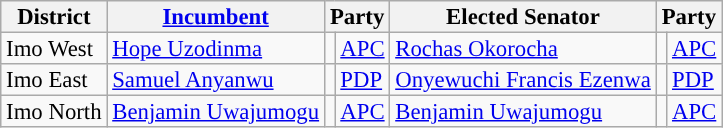<table class="sortable wikitable" style="font-size:95%;line-height:14px;">
<tr>
<th class="unsortable">District</th>
<th class="unsortable"><a href='#'>Incumbent</a></th>
<th colspan="2">Party</th>
<th class="unsortable">Elected Senator</th>
<th colspan="2">Party</th>
</tr>
<tr>
<td>Imo West</td>
<td><a href='#'>Hope Uzodinma</a></td>
<td style="background:"></td>
<td><a href='#'>APC</a></td>
<td><a href='#'>Rochas Okorocha</a></td>
<td style="background:"></td>
<td><a href='#'>APC</a></td>
</tr>
<tr>
<td>Imo East</td>
<td><a href='#'>Samuel Anyanwu</a></td>
<td style="background:"></td>
<td><a href='#'>PDP</a></td>
<td><a href='#'>Onyewuchi Francis Ezenwa</a></td>
<td style="background:"></td>
<td><a href='#'>PDP</a></td>
</tr>
<tr>
<td>Imo North</td>
<td><a href='#'>Benjamin Uwajumogu</a></td>
<td style="background:"></td>
<td><a href='#'>APC</a></td>
<td><a href='#'>Benjamin Uwajumogu</a></td>
<td style="background:"></td>
<td><a href='#'>APC</a></td>
</tr>
</table>
